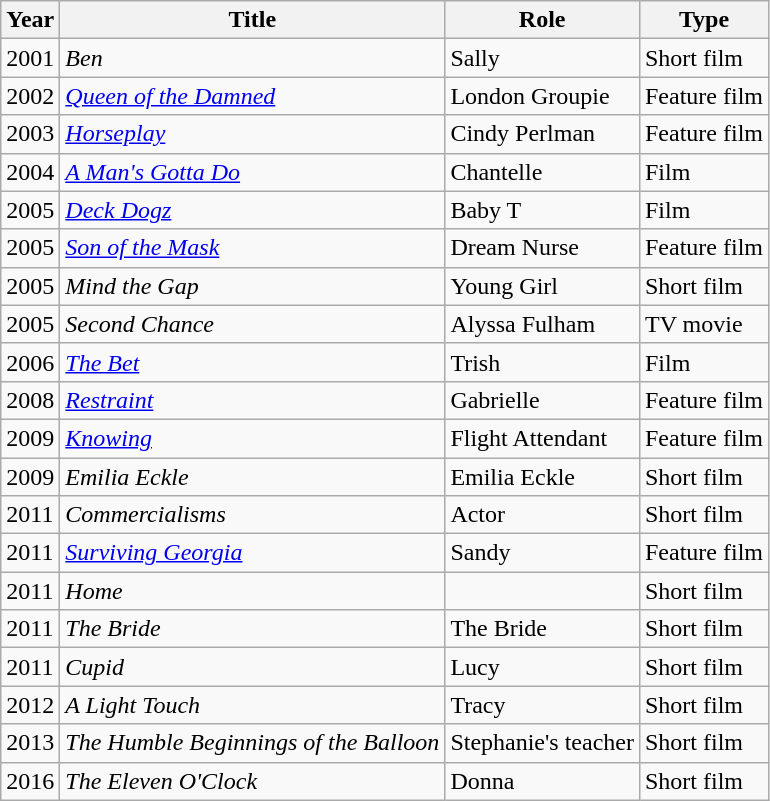<table class="wikitable">
<tr>
<th>Year</th>
<th>Title</th>
<th>Role</th>
<th>Type</th>
</tr>
<tr>
<td>2001</td>
<td><em>Ben</em></td>
<td>Sally</td>
<td>Short film</td>
</tr>
<tr>
<td>2002</td>
<td><em><a href='#'>Queen of the Damned</a></em></td>
<td>London Groupie</td>
<td>Feature film</td>
</tr>
<tr>
<td>2003</td>
<td><em><a href='#'>Horseplay</a></em></td>
<td>Cindy Perlman</td>
<td>Feature film</td>
</tr>
<tr>
<td>2004</td>
<td><em><a href='#'>A Man's Gotta Do</a></em></td>
<td>Chantelle</td>
<td>Film</td>
</tr>
<tr>
<td>2005</td>
<td><em><a href='#'>Deck Dogz</a></em></td>
<td>Baby T</td>
<td>Film</td>
</tr>
<tr>
<td>2005</td>
<td><em><a href='#'>Son of the Mask</a></em></td>
<td>Dream Nurse</td>
<td>Feature film</td>
</tr>
<tr>
<td>2005</td>
<td><em>Mind the Gap</em></td>
<td>Young Girl</td>
<td>Short film</td>
</tr>
<tr>
<td>2005</td>
<td><em>Second Chance</em></td>
<td>Alyssa Fulham</td>
<td>TV movie</td>
</tr>
<tr>
<td>2006</td>
<td><em><a href='#'>The Bet</a></em></td>
<td>Trish</td>
<td>Film</td>
</tr>
<tr>
<td>2008</td>
<td><em><a href='#'>Restraint</a></em></td>
<td>Gabrielle</td>
<td>Feature film</td>
</tr>
<tr>
<td>2009</td>
<td><em><a href='#'>Knowing</a></em></td>
<td>Flight Attendant</td>
<td>Feature film</td>
</tr>
<tr>
<td>2009</td>
<td><em>Emilia Eckle</em></td>
<td>Emilia Eckle</td>
<td>Short film</td>
</tr>
<tr>
<td>2011</td>
<td><em>Commercialisms</em></td>
<td>Actor</td>
<td>Short film</td>
</tr>
<tr>
<td>2011</td>
<td><em><a href='#'>Surviving Georgia</a></em></td>
<td>Sandy</td>
<td>Feature film</td>
</tr>
<tr>
<td>2011</td>
<td><em>Home</em></td>
<td></td>
<td>Short film</td>
</tr>
<tr>
<td>2011</td>
<td><em>The Bride</em></td>
<td>The Bride</td>
<td>Short film</td>
</tr>
<tr>
<td>2011</td>
<td><em>Cupid</em></td>
<td>Lucy</td>
<td>Short film</td>
</tr>
<tr>
<td>2012</td>
<td><em>A Light Touch</em></td>
<td>Tracy</td>
<td>Short film</td>
</tr>
<tr>
<td>2013</td>
<td><em>The Humble Beginnings of the Balloon</em></td>
<td>Stephanie's teacher</td>
<td>Short film</td>
</tr>
<tr>
<td>2016</td>
<td><em>The Eleven O'Clock</em></td>
<td>Donna</td>
<td>Short film</td>
</tr>
</table>
